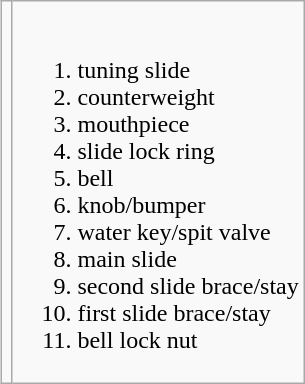<table class="wikitable" style="margin-left: 1em; caption: stuff; margin-right: 0; float: right">
<tr>
<td></td>
<td><br><ol><li>tuning slide</li><li>counterweight</li><li>mouthpiece</li><li>slide lock ring</li><li>bell</li><li>knob/bumper</li><li>water key/spit valve</li><li>main slide</li><li>second slide brace/stay</li><li>first slide brace/stay</li><li>bell lock nut</li></ol></td>
</tr>
</table>
